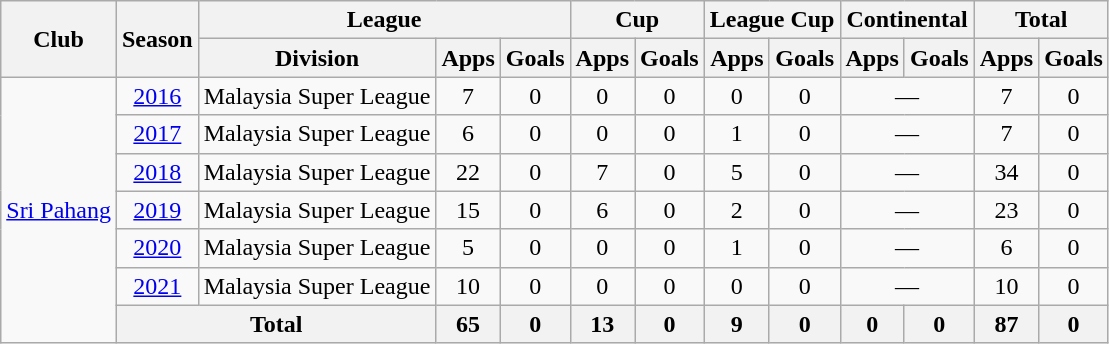<table class=wikitable style="text-align: center">
<tr>
<th rowspan=2>Club</th>
<th rowspan=2>Season</th>
<th colspan=3>League</th>
<th colspan=2>Cup</th>
<th colspan=2>League Cup</th>
<th colspan=2>Continental</th>
<th colspan=2>Total</th>
</tr>
<tr>
<th>Division</th>
<th>Apps</th>
<th>Goals</th>
<th>Apps</th>
<th>Goals</th>
<th>Apps</th>
<th>Goals</th>
<th>Apps</th>
<th>Goals</th>
<th>Apps</th>
<th>Goals</th>
</tr>
<tr>
<td rowspan=7><a href='#'>Sri Pahang</a></td>
<td><a href='#'>2016</a></td>
<td>Malaysia Super League</td>
<td>7</td>
<td>0</td>
<td>0</td>
<td>0</td>
<td>0</td>
<td>0</td>
<td colspan="2">—</td>
<td>7</td>
<td>0</td>
</tr>
<tr>
<td><a href='#'>2017</a></td>
<td>Malaysia Super League</td>
<td>6</td>
<td>0</td>
<td>0</td>
<td>0</td>
<td>1</td>
<td>0</td>
<td colspan="2">—</td>
<td>7</td>
<td>0</td>
</tr>
<tr>
<td><a href='#'>2018</a></td>
<td>Malaysia Super League</td>
<td>22</td>
<td>0</td>
<td>7</td>
<td>0</td>
<td>5</td>
<td>0</td>
<td colspan="2">—</td>
<td>34</td>
<td>0</td>
</tr>
<tr>
<td><a href='#'>2019</a></td>
<td>Malaysia Super League</td>
<td>15</td>
<td>0</td>
<td>6</td>
<td>0</td>
<td>2</td>
<td>0</td>
<td colspan="2">—</td>
<td>23</td>
<td>0</td>
</tr>
<tr>
<td><a href='#'>2020</a></td>
<td>Malaysia Super League</td>
<td>5</td>
<td>0</td>
<td>0</td>
<td>0</td>
<td>1</td>
<td>0</td>
<td colspan="2">—</td>
<td>6</td>
<td>0</td>
</tr>
<tr>
<td><a href='#'>2021</a></td>
<td>Malaysia Super League</td>
<td>10</td>
<td>0</td>
<td>0</td>
<td>0</td>
<td>0</td>
<td>0</td>
<td colspan="2">—</td>
<td>10</td>
<td>0</td>
</tr>
<tr>
<th colspan=2>Total</th>
<th>65</th>
<th>0</th>
<th>13</th>
<th>0</th>
<th>9</th>
<th>0</th>
<th>0</th>
<th>0</th>
<th>87</th>
<th>0</th>
</tr>
</table>
